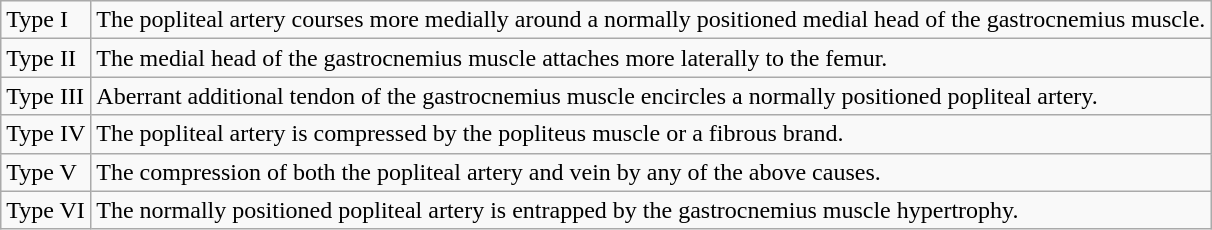<table class="wikitable">
<tr>
<td>Type I</td>
<td>The popliteal artery courses more medially around a normally positioned medial head of the gastrocnemius muscle.</td>
</tr>
<tr>
<td>Type II</td>
<td>The medial head of the gastrocnemius muscle attaches more laterally to the femur.</td>
</tr>
<tr>
<td>Type III</td>
<td>Aberrant additional tendon of the gastrocnemius muscle encircles a normally positioned popliteal artery.</td>
</tr>
<tr>
<td>Type IV</td>
<td>The popliteal artery is compressed by the popliteus muscle or a fibrous brand.</td>
</tr>
<tr>
<td>Type V</td>
<td>The compression of both the popliteal artery and vein by any of the above causes.</td>
</tr>
<tr>
<td>Type VI</td>
<td>The normally positioned popliteal artery is entrapped by the gastrocnemius muscle hypertrophy.</td>
</tr>
</table>
